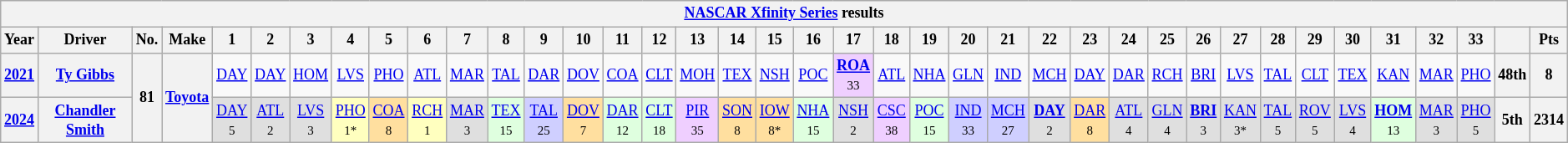<table class="wikitable mw-collapsible mw-collapsed" style="text-align:center; font-size:75%">
<tr>
<th colspan="42"><a href='#'>NASCAR Xfinity Series</a> results</th>
</tr>
<tr>
<th>Year</th>
<th>Driver</th>
<th>No.</th>
<th>Make</th>
<th>1</th>
<th>2</th>
<th>3</th>
<th>4</th>
<th>5</th>
<th>6</th>
<th>7</th>
<th>8</th>
<th>9</th>
<th>10</th>
<th>11</th>
<th>12</th>
<th>13</th>
<th>14</th>
<th>15</th>
<th>16</th>
<th>17</th>
<th>18</th>
<th>19</th>
<th>20</th>
<th>21</th>
<th>22</th>
<th>23</th>
<th>24</th>
<th>25</th>
<th>26</th>
<th>27</th>
<th>28</th>
<th>29</th>
<th>30</th>
<th>31</th>
<th>32</th>
<th>33</th>
<th></th>
<th>Pts</th>
</tr>
<tr>
<th><a href='#'>2021</a></th>
<th><a href='#'>Ty Gibbs</a></th>
<th rowspan="2">81</th>
<th rowspan="2"><a href='#'>Toyota</a></th>
<td><a href='#'>DAY</a></td>
<td><a href='#'>DAY</a></td>
<td><a href='#'>HOM</a></td>
<td><a href='#'>LVS</a></td>
<td><a href='#'>PHO</a></td>
<td><a href='#'>ATL</a></td>
<td><a href='#'>MAR</a></td>
<td><a href='#'>TAL</a></td>
<td><a href='#'>DAR</a></td>
<td><a href='#'>DOV</a></td>
<td><a href='#'>COA</a></td>
<td><a href='#'>CLT</a></td>
<td><a href='#'>MOH</a></td>
<td><a href='#'>TEX</a></td>
<td><a href='#'>NSH</a></td>
<td><a href='#'>POC</a></td>
<td style="background:#EFCFFF;"><strong><a href='#'>ROA</a></strong><br><small>33</small></td>
<td><a href='#'>ATL</a></td>
<td><a href='#'>NHA</a></td>
<td><a href='#'>GLN</a></td>
<td><a href='#'>IND</a></td>
<td><a href='#'>MCH</a></td>
<td><a href='#'>DAY</a></td>
<td><a href='#'>DAR</a></td>
<td><a href='#'>RCH</a></td>
<td><a href='#'>BRI</a></td>
<td><a href='#'>LVS</a></td>
<td><a href='#'>TAL</a></td>
<td><a href='#'>CLT</a></td>
<td><a href='#'>TEX</a></td>
<td><a href='#'>KAN</a></td>
<td><a href='#'>MAR</a></td>
<td><a href='#'>PHO</a></td>
<th>48th</th>
<th>8</th>
</tr>
<tr>
<th><a href='#'>2024</a></th>
<th><a href='#'>Chandler Smith</a></th>
<td style="background:#DFDFDF;"><a href='#'>DAY</a><br><small>5</small></td>
<td style="background:#DFDFDF;"><a href='#'>ATL</a><br><small>2</small></td>
<td style="background:#DFDFDF;"><a href='#'>LVS</a><br><small>3</small></td>
<td style="background:#FFFFBF;"><a href='#'>PHO</a><br><small>1*</small></td>
<td style="background:#FFDF9F;"><a href='#'>COA</a><br><small>8</small></td>
<td style="background:#FFFFBF;"><a href='#'>RCH</a><br><small>1</small></td>
<td style="background:#DFDFDF;"><a href='#'>MAR</a><br><small>3</small></td>
<td style="background:#DFFFDF;"><a href='#'>TEX</a><br><small>15</small></td>
<td style="background:#CFCFFF;"><a href='#'>TAL</a><br><small>25</small></td>
<td style="background:#FFDF9F;"><a href='#'>DOV</a><br><small>7</small></td>
<td style="background:#DFFFDF;"><a href='#'>DAR</a><br><small>12</small></td>
<td style="background:#DFFFDF;"><a href='#'>CLT</a><br><small>18</small></td>
<td style="background:#EFCFFF;"><a href='#'>PIR</a><br><small>35</small></td>
<td style="background:#FFDF9F;"><a href='#'>SON</a><br><small>8</small></td>
<td style="background:#FFDF9F;"><a href='#'>IOW</a><br><small>8*</small></td>
<td style="background:#DFFFDF;"><a href='#'>NHA</a><br><small>15</small></td>
<td style="background:#DFDFDF;"><a href='#'>NSH</a><br><small>2</small></td>
<td style="background:#EFCFFF;"><a href='#'>CSC</a><br><small>38</small></td>
<td style="background:#DFFFDF;"><a href='#'>POC</a><br><small>15</small></td>
<td style="background:#CFCFFF;"><a href='#'>IND</a><br><small>33</small></td>
<td style="background:#CFCFFF;"><a href='#'>MCH</a><br><small>27</small></td>
<td style="background:#DFDFDF;"><a href='#'><strong>DAY</strong></a><br><small>2</small></td>
<td style="background:#FFDF9F;"><a href='#'>DAR</a><br><small>8</small></td>
<td style="background:#DFDFDF;"><a href='#'>ATL</a><br><small>4</small></td>
<td style="background:#DFDFDF;"><a href='#'>GLN</a><br><small>4</small></td>
<td style="background:#DFDFDF;"><strong><a href='#'>BRI</a></strong><br><small>3</small></td>
<td style="background:#DFDFDF;"><a href='#'>KAN</a><br><small>3*</small></td>
<td style="background:#DFDFDF;"><a href='#'>TAL</a><br><small>5</small></td>
<td style="background:#DFDFDF;"><a href='#'>ROV</a><br><small>5</small></td>
<td style="background:#DFDFDF;"><a href='#'>LVS</a><br><small>4</small></td>
<td style="background:#DFFFDF;"><strong><a href='#'>HOM</a></strong><br><small>13</small></td>
<td style="background:#DFDFDF;"><a href='#'>MAR</a><br><small>3</small></td>
<td style="background:#DFDFDF;"><a href='#'>PHO</a><br><small>5</small></td>
<th>5th</th>
<th>2314</th>
</tr>
</table>
